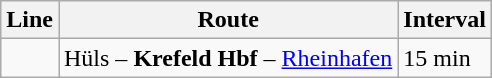<table class="wikitable">
<tr>
<th>Line</th>
<th>Route</th>
<th>Interval</th>
</tr>
<tr>
<td></td>
<td>Hüls – <strong>Krefeld Hbf</strong> – <a href='#'>Rheinhafen</a></td>
<td>15 min</td>
</tr>
</table>
